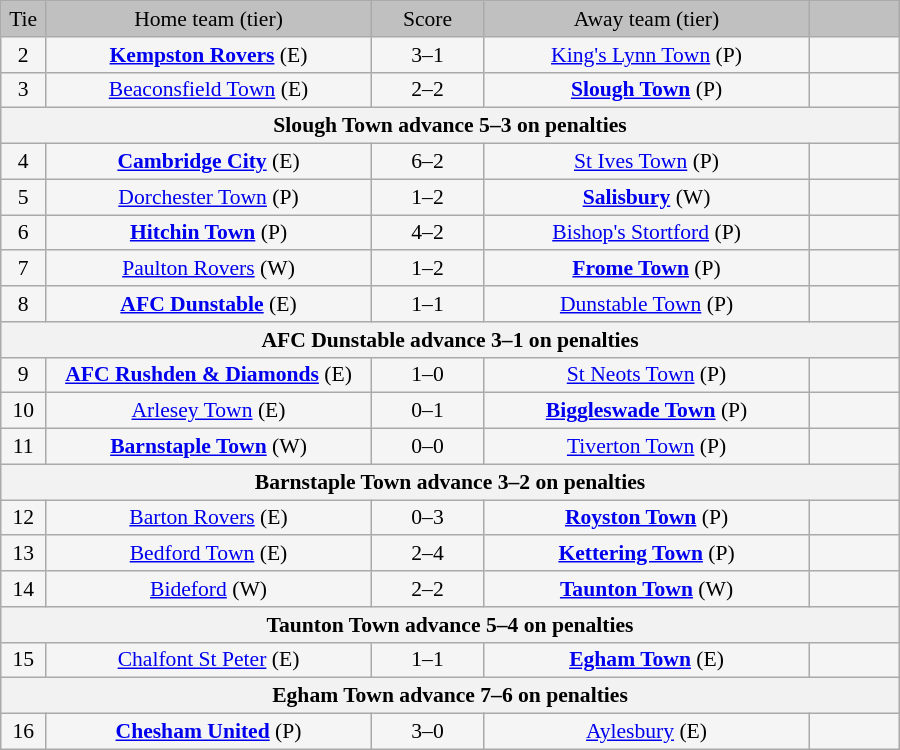<table class="wikitable" style="width: 600px; background:WhiteSmoke; text-align:center; font-size:90%">
<tr>
<td scope="col" style="width:  5.00%; background:silver;">Tie</td>
<td scope="col" style="width: 36.25%; background:silver;">Home team (tier)</td>
<td scope="col" style="width: 12.50%; background:silver;">Score</td>
<td scope="col" style="width: 36.25%; background:silver;">Away team (tier)</td>
<td scope="col" style="width: 10.00%; background:silver;"></td>
</tr>
<tr>
<td>2</td>
<td><strong><a href='#'>Kempston Rovers</a></strong> (E)</td>
<td>3–1</td>
<td><a href='#'>King's Lynn Town</a> (P)</td>
<td></td>
</tr>
<tr>
<td>3</td>
<td><a href='#'>Beaconsfield Town</a> (E)</td>
<td>2–2</td>
<td><strong><a href='#'>Slough Town</a></strong> (P)</td>
<td></td>
</tr>
<tr>
<th colspan="5">Slough Town advance 5–3 on penalties</th>
</tr>
<tr>
<td>4</td>
<td><strong><a href='#'>Cambridge City</a></strong> (E)</td>
<td>6–2</td>
<td><a href='#'>St Ives Town</a> (P)</td>
<td></td>
</tr>
<tr>
<td>5</td>
<td><a href='#'>Dorchester Town</a> (P)</td>
<td>1–2</td>
<td><strong><a href='#'>Salisbury</a></strong> (W)</td>
<td></td>
</tr>
<tr>
<td>6</td>
<td><strong><a href='#'>Hitchin Town</a></strong> (P)</td>
<td>4–2</td>
<td><a href='#'>Bishop's Stortford</a> (P)</td>
<td></td>
</tr>
<tr>
<td>7</td>
<td><a href='#'>Paulton Rovers</a> (W)</td>
<td>1–2</td>
<td><strong><a href='#'>Frome Town</a></strong> (P)</td>
<td></td>
</tr>
<tr>
<td>8</td>
<td><strong><a href='#'>AFC Dunstable</a></strong> (E)</td>
<td>1–1</td>
<td><a href='#'>Dunstable Town</a> (P)</td>
<td></td>
</tr>
<tr>
<th colspan="5">AFC Dunstable advance 3–1 on penalties</th>
</tr>
<tr>
<td>9</td>
<td><strong><a href='#'>AFC Rushden & Diamonds</a></strong> (E)</td>
<td>1–0</td>
<td><a href='#'>St Neots Town</a> (P)</td>
<td></td>
</tr>
<tr>
<td>10</td>
<td><a href='#'>Arlesey Town</a> (E)</td>
<td>0–1</td>
<td><strong><a href='#'>Biggleswade Town</a></strong> (P)</td>
<td></td>
</tr>
<tr>
<td>11</td>
<td><strong><a href='#'>Barnstaple Town</a></strong> (W)</td>
<td>0–0</td>
<td><a href='#'>Tiverton Town</a> (P)</td>
<td></td>
</tr>
<tr>
<th colspan="5">Barnstaple Town advance 3–2 on penalties</th>
</tr>
<tr>
<td>12</td>
<td><a href='#'>Barton Rovers</a> (E)</td>
<td>0–3</td>
<td><strong><a href='#'>Royston Town</a></strong> (P)</td>
<td></td>
</tr>
<tr>
<td>13</td>
<td><a href='#'>Bedford Town</a> (E)</td>
<td>2–4</td>
<td><strong><a href='#'>Kettering Town</a></strong> (P)</td>
<td></td>
</tr>
<tr>
<td>14</td>
<td><a href='#'>Bideford</a> (W)</td>
<td>2–2</td>
<td><strong><a href='#'>Taunton Town</a></strong> (W)</td>
<td></td>
</tr>
<tr>
<th colspan="5">Taunton Town advance 5–4 on penalties</th>
</tr>
<tr>
<td>15</td>
<td><a href='#'>Chalfont St Peter</a> (E)</td>
<td>1–1</td>
<td><strong><a href='#'>Egham Town</a></strong> (E)</td>
<td></td>
</tr>
<tr>
<th colspan="5">Egham Town advance 7–6 on penalties</th>
</tr>
<tr>
<td>16</td>
<td><strong><a href='#'>Chesham United</a></strong> (P)</td>
<td>3–0</td>
<td><a href='#'>Aylesbury</a> (E)</td>
<td></td>
</tr>
</table>
